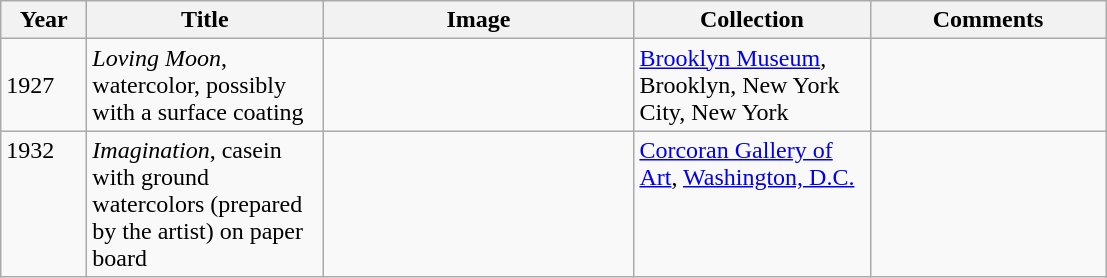<table class="wikitable sortable">
<tr>
<th scope="col" width="50">Year</th>
<th scope="col" width="150">Title</th>
<th scope="col" width="200">Image</th>
<th scope="col" width="150">Collection</th>
<th scope="col" width="150">Comments</th>
</tr>
<tr>
<td>1927</td>
<td><em>Loving Moon</em>, watercolor, possibly with a surface coating</td>
<td></td>
<td><a href='#'>Brooklyn Museum</a>, Brooklyn, New York City, New York</td>
<td></td>
</tr>
<tr valign="top">
<td>1932</td>
<td><em>Imagination</em>, casein with ground watercolors (prepared by the artist) on paper board</td>
<td></td>
<td><a href='#'>Corcoran Gallery of Art</a>, <a href='#'>Washington, D.C.</a></td>
<td></td>
</tr>
</table>
